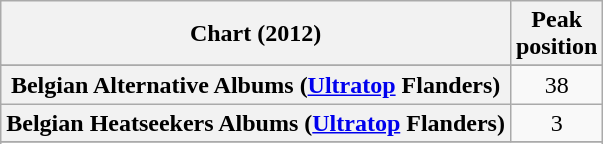<table class="wikitable plainrowheaders sortable">
<tr>
<th scope="col">Chart (2012)</th>
<th scope="col">Peak<br>position</th>
</tr>
<tr>
</tr>
<tr>
<th scope="row">Belgian Alternative Albums (<a href='#'>Ultratop</a> Flanders)</th>
<td align=center>38</td>
</tr>
<tr>
<th scope="row">Belgian Heatseekers Albums (<a href='#'>Ultratop</a> Flanders)</th>
<td align=center>3</td>
</tr>
<tr>
</tr>
<tr>
</tr>
<tr>
</tr>
<tr>
</tr>
<tr>
</tr>
<tr>
</tr>
</table>
